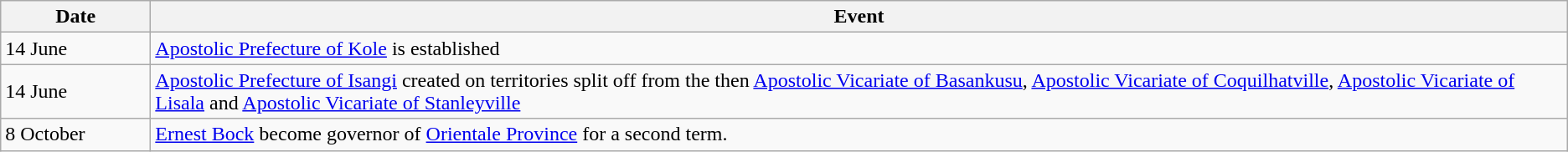<table class=wikitable>
<tr>
<th style="width:7em">Date</th>
<th>Event</th>
</tr>
<tr>
<td>14 June</td>
<td><a href='#'>Apostolic Prefecture of Kole</a> is established</td>
</tr>
<tr>
<td>14 June</td>
<td><a href='#'>Apostolic Prefecture of Isangi</a> created on territories split off from the then <a href='#'>Apostolic Vicariate of Basankusu</a>, <a href='#'>Apostolic Vicariate of Coquilhatville</a>, <a href='#'>Apostolic Vicariate of Lisala</a> and <a href='#'>Apostolic Vicariate of Stanleyville</a></td>
</tr>
<tr>
<td>8 October</td>
<td><a href='#'>Ernest Bock</a> become governor of <a href='#'>Orientale Province</a> for a second term.</td>
</tr>
</table>
